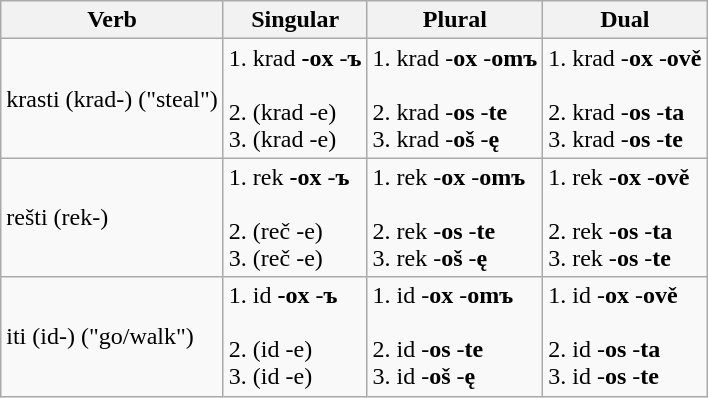<table class="wikitable">
<tr>
<th>Verb</th>
<th>Singular</th>
<th>Plural</th>
<th>Dual</th>
</tr>
<tr>
<td>krasti (krad-) ("steal")</td>
<td>1. krad <strong>-ox</strong> -<strong>ъ</strong><br><br>2. (krad -e)<br>
3. (krad -e)</td>
<td>1. krad -<strong>ox</strong> -<strong>omъ</strong><br><br>2. krad -<strong>os</strong> -<strong>te</strong><br>
3. krad -<strong>oš</strong> -<strong>ę</strong></td>
<td>1. krad -<strong>ox</strong> -<strong>ově</strong><br><br>2. krad -<strong>os</strong> -<strong>ta</strong><br>
3. krad -<strong>os</strong> -<strong>te</strong></td>
</tr>
<tr>
<td>rešti (rek-)</td>
<td>1. rek <strong>-ox</strong> -<strong>ъ</strong><br><br>2. (reč -e)<br>
3. (reč -e)</td>
<td>1. rek -<strong>ox</strong> -<strong>omъ</strong><br><br>2. rek -<strong>os</strong> -<strong>te</strong><br>
3. rek -<strong>oš</strong> -<strong>ę</strong></td>
<td>1. rek -<strong>ox</strong> -<strong>ově</strong><br><br>2. rek -<strong>os</strong> -<strong>ta</strong><br>
3. rek -<strong>os</strong> -<strong>te</strong></td>
</tr>
<tr>
<td>iti (id-) ("go/walk")</td>
<td>1. id <strong>-ox</strong> -<strong>ъ</strong><br><br>2. (id -e)<br>
3. (id -e)</td>
<td>1. id -<strong>ox</strong> -<strong>omъ</strong><br><br>2. id -<strong>os</strong> -<strong>te</strong><br>
3. id -<strong>oš</strong> -<strong>ę</strong></td>
<td>1. id -<strong>ox</strong> -<strong>ově</strong><br><br>2. id -<strong>os</strong> -<strong>ta</strong><br>
3. id -<strong>os</strong> -<strong>te</strong></td>
</tr>
</table>
